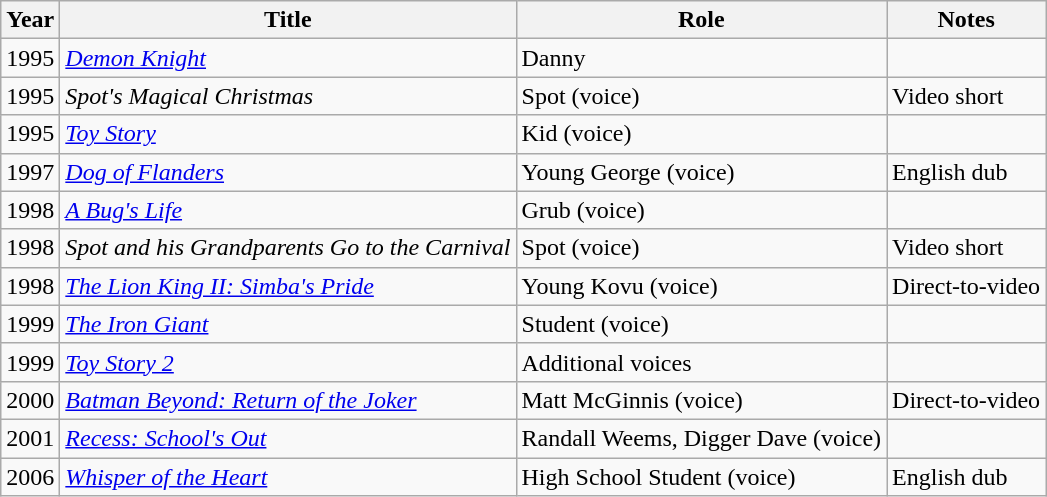<table class="wikitable sortable">
<tr>
<th>Year</th>
<th>Title</th>
<th>Role</th>
<th>Notes</th>
</tr>
<tr>
<td>1995</td>
<td><em><a href='#'>Demon Knight</a></em></td>
<td>Danny</td>
<td></td>
</tr>
<tr>
<td>1995</td>
<td><em>Spot's Magical Christmas</em></td>
<td>Spot (voice)</td>
<td>Video short</td>
</tr>
<tr>
<td>1995</td>
<td><em><a href='#'>Toy Story</a></em></td>
<td>Kid (voice)</td>
<td></td>
</tr>
<tr>
<td>1997</td>
<td><em><a href='#'>Dog of Flanders</a></em></td>
<td>Young George (voice)</td>
<td>English dub</td>
</tr>
<tr>
<td>1998</td>
<td><em><a href='#'>A Bug's Life</a></em></td>
<td>Grub (voice)</td>
<td></td>
</tr>
<tr>
<td>1998</td>
<td><em>Spot and his Grandparents Go to the Carnival</em></td>
<td>Spot (voice)</td>
<td>Video short</td>
</tr>
<tr>
<td>1998</td>
<td><em><a href='#'>The Lion King II: Simba's Pride</a></em></td>
<td>Young Kovu (voice)</td>
<td>Direct-to-video</td>
</tr>
<tr>
<td>1999</td>
<td><em><a href='#'>The Iron Giant</a></em></td>
<td>Student (voice)</td>
<td></td>
</tr>
<tr>
<td>1999</td>
<td><em><a href='#'>Toy Story 2</a></em></td>
<td>Additional voices</td>
<td></td>
</tr>
<tr>
<td>2000</td>
<td><em><a href='#'>Batman Beyond: Return of the Joker</a></em></td>
<td>Matt McGinnis (voice)</td>
<td>Direct-to-video</td>
</tr>
<tr>
<td>2001</td>
<td><em><a href='#'>Recess: School's Out</a></em></td>
<td>Randall Weems, Digger Dave (voice)</td>
<td></td>
</tr>
<tr>
<td>2006</td>
<td><em><a href='#'>Whisper of the Heart</a></em></td>
<td>High School Student (voice)</td>
<td>English dub</td>
</tr>
</table>
